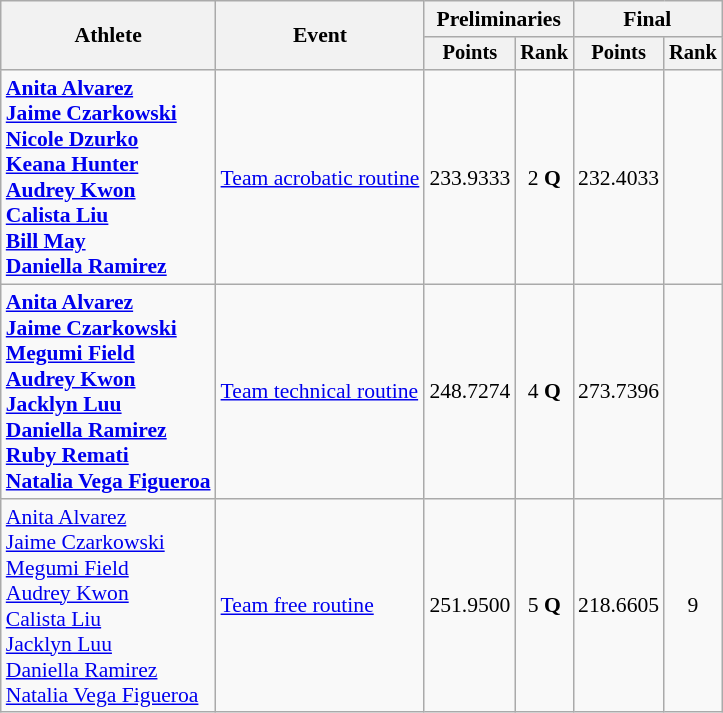<table class="wikitable" style="text-align:center; font-size:90%;">
<tr>
<th rowspan="2">Athlete</th>
<th rowspan="2">Event</th>
<th colspan="2">Preliminaries</th>
<th colspan="2">Final</th>
</tr>
<tr style="font-size:95%">
<th>Points</th>
<th>Rank</th>
<th>Points</th>
<th>Rank</th>
</tr>
<tr>
<td align=left><strong><a href='#'>Anita Alvarez</a><br> <a href='#'>Jaime Czarkowski</a><br> <a href='#'>Nicole Dzurko</a><br> <a href='#'>Keana Hunter</a><br> <a href='#'>Audrey Kwon</a><br> <a href='#'>Calista Liu</a><br> <a href='#'>Bill May</a> <br> <a href='#'>Daniella Ramirez</a></strong></td>
<td align=left><a href='#'>Team acrobatic routine</a></td>
<td>233.9333</td>
<td>2 <strong>Q</strong></td>
<td>232.4033</td>
<td></td>
</tr>
<tr>
<td align=left><strong><a href='#'>Anita Alvarez</a><br> <a href='#'>Jaime Czarkowski</a><br> <a href='#'>Megumi Field</a><br> <a href='#'>Audrey Kwon</a><br> <a href='#'>Jacklyn Luu</a><br> <a href='#'>Daniella Ramirez</a><br> <a href='#'>Ruby Remati</a><br> <a href='#'>Natalia Vega Figueroa</a></strong></td>
<td align=left><a href='#'>Team technical routine</a></td>
<td>248.7274</td>
<td>4 <strong>Q</strong></td>
<td>273.7396</td>
<td></td>
</tr>
<tr>
<td align=left><a href='#'>Anita Alvarez</a><br> <a href='#'>Jaime Czarkowski</a><br> <a href='#'>Megumi Field</a><br> <a href='#'>Audrey Kwon</a><br> <a href='#'>Calista Liu</a><br> <a href='#'>Jacklyn Luu</a><br> <a href='#'>Daniella Ramirez</a><br>  <a href='#'>Natalia Vega Figueroa</a></td>
<td align=left><a href='#'>Team free routine</a></td>
<td>251.9500</td>
<td>5 <strong>Q</strong></td>
<td>218.6605</td>
<td>9</td>
</tr>
</table>
